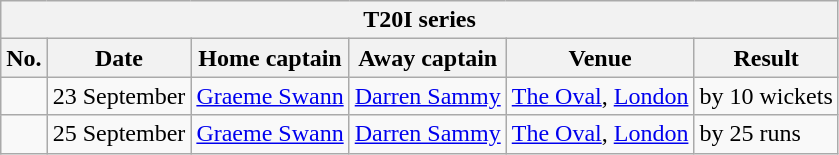<table class="wikitable">
<tr>
<th colspan="6">T20I series</th>
</tr>
<tr>
<th>No.</th>
<th>Date</th>
<th>Home captain</th>
<th>Away captain</th>
<th>Venue</th>
<th>Result</th>
</tr>
<tr>
<td></td>
<td>23 September</td>
<td><a href='#'>Graeme Swann</a></td>
<td><a href='#'>Darren Sammy</a></td>
<td><a href='#'>The Oval</a>, <a href='#'>London</a></td>
<td> by 10 wickets</td>
</tr>
<tr>
<td></td>
<td>25 September</td>
<td><a href='#'>Graeme Swann</a></td>
<td><a href='#'>Darren Sammy</a></td>
<td><a href='#'>The Oval</a>, <a href='#'>London</a></td>
<td> by 25 runs</td>
</tr>
</table>
